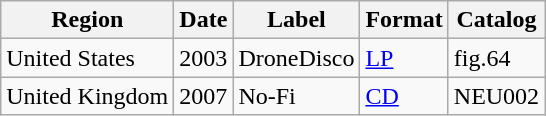<table class="wikitable">
<tr>
<th>Region</th>
<th>Date</th>
<th>Label</th>
<th>Format</th>
<th>Catalog</th>
</tr>
<tr>
<td>United States</td>
<td>2003</td>
<td>DroneDisco</td>
<td><a href='#'>LP</a></td>
<td>fig.64</td>
</tr>
<tr>
<td>United Kingdom</td>
<td>2007</td>
<td>No-Fi</td>
<td><a href='#'>CD</a></td>
<td>NEU002</td>
</tr>
</table>
